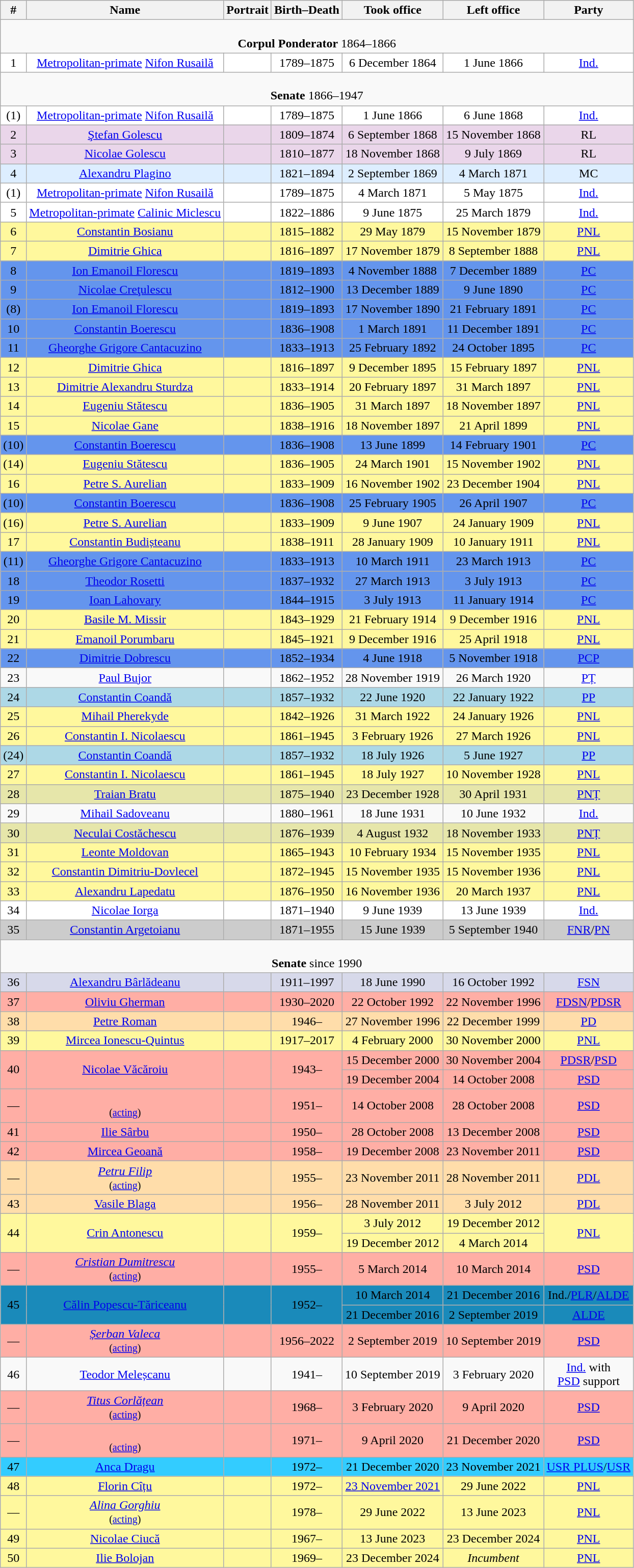<table class="wikitable" style="text-align:center">
<tr>
<th>#</th>
<th>Name</th>
<th>Portrait</th>
<th>Birth–Death</th>
<th>Took office</th>
<th>Left office</th>
<th>Party</th>
</tr>
<tr>
<td colspan=7><br><strong>Corpul Ponderator</strong>
1864–1866</td>
</tr>
<tr bgcolor=#FFFFFF>
<td>1</td>
<td><a href='#'>Metropolitan-primate</a> <a href='#'>Nifon Rusailă</a></td>
<td></td>
<td>1789–1875</td>
<td>6 December 1864</td>
<td>1 June 1866</td>
<td><a href='#'>Ind.</a></td>
</tr>
<tr>
<td colspan=7><br><strong>Senate</strong>
1866–1947</td>
</tr>
<tr bgcolor=#FFFFFF>
<td>(1)</td>
<td><a href='#'>Metropolitan-primate</a> <a href='#'>Nifon Rusailă</a></td>
<td></td>
<td>1789–1875</td>
<td>1 June 1866</td>
<td>6 June 1868</td>
<td><a href='#'>Ind.</a></td>
</tr>
<tr bgcolor=#EAD6EA>
<td>2</td>
<td><a href='#'>Ştefan Golescu</a></td>
<td></td>
<td>1809–1874</td>
<td>6 September 1868</td>
<td>15 November 1868</td>
<td>RL</td>
</tr>
<tr bgcolor=#EAD6EA>
<td>3</td>
<td><a href='#'>Nicolae Golescu</a></td>
<td></td>
<td>1810–1877</td>
<td>18 November 1868</td>
<td>9 July 1869</td>
<td>RL</td>
</tr>
<tr bgcolor=#DDEEFF>
<td>4</td>
<td><a href='#'>Alexandru Plagino</a></td>
<td></td>
<td>1821–1894</td>
<td>2 September 1869</td>
<td>4 March 1871</td>
<td>MC</td>
</tr>
<tr bgcolor=#FFFFFF>
<td>(1)</td>
<td><a href='#'>Metropolitan-primate</a> <a href='#'>Nifon Rusailă</a></td>
<td></td>
<td>1789–1875</td>
<td>4 March 1871</td>
<td>5 May 1875</td>
<td><a href='#'>Ind.</a></td>
</tr>
<tr bgcolor=#FFFFFF>
<td>5</td>
<td><a href='#'>Metropolitan-primate</a> <a href='#'>Calinic Miclescu</a></td>
<td></td>
<td>1822–1886</td>
<td>9 June 1875</td>
<td>25 March 1879</td>
<td><a href='#'>Ind.</a></td>
</tr>
<tr bgcolor=#FFF89D>
<td>6</td>
<td><a href='#'>Constantin Bosianu</a></td>
<td></td>
<td>1815–1882</td>
<td>29 May 1879</td>
<td>15 November 1879</td>
<td><a href='#'>PNL</a></td>
</tr>
<tr bgcolor=#FFF89D>
<td>7</td>
<td><a href='#'>Dimitrie Ghica</a></td>
<td></td>
<td>1816–1897</td>
<td>17 November 1879</td>
<td>8 September 1888</td>
<td><a href='#'>PNL</a></td>
</tr>
<tr bgcolor=#6495ED>
<td>8</td>
<td><a href='#'>Ion Emanoil Florescu</a></td>
<td></td>
<td>1819–1893</td>
<td>4 November 1888</td>
<td>7 December 1889</td>
<td><a href='#'>PC</a></td>
</tr>
<tr bgcolor=#6495ED>
<td>9</td>
<td><a href='#'>Nicolae Creţulescu</a></td>
<td></td>
<td>1812–1900</td>
<td>13 December 1889</td>
<td>9 June 1890</td>
<td><a href='#'>PC</a></td>
</tr>
<tr bgcolor=#6495ED>
<td>(8)</td>
<td><a href='#'>Ion Emanoil Florescu</a></td>
<td></td>
<td>1819–1893</td>
<td>17 November 1890</td>
<td>21 February 1891</td>
<td><a href='#'>PC</a></td>
</tr>
<tr bgcolor=#6495ED>
<td>10</td>
<td><a href='#'>Constantin Boerescu</a></td>
<td></td>
<td>1836–1908</td>
<td>1 March 1891</td>
<td>11 December 1891</td>
<td><a href='#'>PC</a></td>
</tr>
<tr bgcolor=#6495ED>
<td>11</td>
<td><a href='#'>Gheorghe Grigore Cantacuzino</a></td>
<td></td>
<td>1833–1913</td>
<td>25 February 1892</td>
<td>24 October 1895</td>
<td><a href='#'>PC</a></td>
</tr>
<tr bgcolor=#FFF89D>
<td>12</td>
<td><a href='#'>Dimitrie Ghica</a></td>
<td></td>
<td>1816–1897</td>
<td>9 December 1895</td>
<td>15 February 1897</td>
<td><a href='#'>PNL</a></td>
</tr>
<tr bgcolor=#FFF89D>
<td>13</td>
<td><a href='#'>Dimitrie Alexandru Sturdza</a></td>
<td></td>
<td>1833–1914</td>
<td>20 February 1897</td>
<td>31 March 1897</td>
<td><a href='#'>PNL</a></td>
</tr>
<tr bgcolor=#FFF89D>
<td>14</td>
<td><a href='#'>Eugeniu Stătescu</a></td>
<td></td>
<td>1836–1905</td>
<td>31 March 1897</td>
<td>18 November 1897</td>
<td><a href='#'>PNL</a></td>
</tr>
<tr bgcolor=#FFF89D>
<td>15</td>
<td><a href='#'>Nicolae Gane</a></td>
<td></td>
<td>1838–1916</td>
<td>18 November 1897</td>
<td>21 April 1899</td>
<td><a href='#'>PNL</a></td>
</tr>
<tr bgcolor=#6495ED>
<td>(10)</td>
<td><a href='#'>Constantin Boerescu</a></td>
<td></td>
<td>1836–1908</td>
<td>13 June 1899</td>
<td>14 February 1901</td>
<td><a href='#'>PC</a></td>
</tr>
<tr bgcolor=#FFF89D>
<td>(14)</td>
<td><a href='#'>Eugeniu Stătescu</a></td>
<td></td>
<td>1836–1905</td>
<td>24 March 1901</td>
<td>15 November 1902</td>
<td><a href='#'>PNL</a></td>
</tr>
<tr bgcolor=#FFF89D>
<td>16</td>
<td><a href='#'>Petre S. Aurelian</a></td>
<td></td>
<td>1833–1909</td>
<td>16 November 1902</td>
<td>23 December 1904</td>
<td><a href='#'>PNL</a></td>
</tr>
<tr bgcolor=#6495ED>
<td>(10)</td>
<td><a href='#'>Constantin Boerescu</a></td>
<td></td>
<td>1836–1908</td>
<td>25 February 1905</td>
<td>26 April 1907</td>
<td><a href='#'>PC</a></td>
</tr>
<tr bgcolor=#FFF89D>
<td>(16)</td>
<td><a href='#'>Petre S. Aurelian</a></td>
<td></td>
<td>1833–1909</td>
<td>9 June 1907</td>
<td>24 January 1909</td>
<td><a href='#'>PNL</a></td>
</tr>
<tr bgcolor=#FFF89D>
<td>17</td>
<td><a href='#'>Constantin Budișteanu</a></td>
<td></td>
<td>1838–1911</td>
<td>28 January 1909</td>
<td>10 January 1911</td>
<td><a href='#'>PNL</a></td>
</tr>
<tr bgcolor=#6495ED>
<td>(11)</td>
<td><a href='#'>Gheorghe Grigore Cantacuzino</a></td>
<td></td>
<td>1833–1913</td>
<td>10 March 1911</td>
<td>23 March 1913</td>
<td><a href='#'>PC</a></td>
</tr>
<tr bgcolor=#6495ED>
<td>18</td>
<td><a href='#'>Theodor Rosetti</a></td>
<td></td>
<td>1837–1932</td>
<td>27 March 1913</td>
<td>3 July 1913</td>
<td><a href='#'>PC</a></td>
</tr>
<tr bgcolor=#6495ED>
<td>19</td>
<td><a href='#'>Ioan Lahovary</a></td>
<td></td>
<td>1844–1915</td>
<td>3 July 1913</td>
<td>11 January 1914</td>
<td><a href='#'>PC</a></td>
</tr>
<tr bgcolor=#FFF89D>
<td>20</td>
<td><a href='#'>Basile M. Missir</a></td>
<td></td>
<td>1843–1929</td>
<td>21 February 1914</td>
<td>9 December 1916</td>
<td><a href='#'>PNL</a></td>
</tr>
<tr bgcolor=#FFF89D>
<td>21</td>
<td><a href='#'>Emanoil Porumbaru</a></td>
<td></td>
<td>1845–1921</td>
<td>9 December 1916</td>
<td>25 April 1918</td>
<td><a href='#'>PNL</a></td>
</tr>
<tr bgcolor=#6495ED>
<td>22</td>
<td><a href='#'>Dimitrie Dobrescu</a></td>
<td></td>
<td>1852–1934</td>
<td>4 June 1918</td>
<td>5 November 1918</td>
<td><a href='#'>PCP</a></td>
</tr>
<tr>
<td>23</td>
<td><a href='#'>Paul Bujor</a></td>
<td></td>
<td>1862–1952</td>
<td>28 November 1919</td>
<td>26 March 1920</td>
<td><a href='#'>PȚ</a></td>
</tr>
<tr bgcolor=#ADD8E6>
<td>24</td>
<td><a href='#'>Constantin Coandă</a></td>
<td></td>
<td>1857–1932</td>
<td>22 June 1920</td>
<td>22 January 1922</td>
<td><a href='#'>PP</a></td>
</tr>
<tr bgcolor=#FFF89D>
<td>25</td>
<td><a href='#'>Mihail Pherekyde</a></td>
<td></td>
<td>1842–1926</td>
<td>31 March 1922</td>
<td>24 January 1926</td>
<td><a href='#'>PNL</a></td>
</tr>
<tr bgcolor=#FFF89D>
<td>26</td>
<td><a href='#'>Constantin I. Nicolaescu</a></td>
<td></td>
<td>1861–1945</td>
<td>3 February 1926</td>
<td>27 March 1926</td>
<td><a href='#'>PNL</a></td>
</tr>
<tr bgcolor=#ADD8E6>
<td>(24)</td>
<td><a href='#'>Constantin Coandă</a></td>
<td></td>
<td>1857–1932</td>
<td>18 July 1926</td>
<td>5 June 1927</td>
<td><a href='#'>PP</a></td>
</tr>
<tr bgcolor=#FFF89D>
<td>27</td>
<td><a href='#'>Constantin I. Nicolaescu</a></td>
<td></td>
<td>1861–1945</td>
<td>18 July 1927</td>
<td>10 November 1928</td>
<td><a href='#'>PNL</a></td>
</tr>
<tr bgcolor=#E6E6AA>
<td>28</td>
<td><a href='#'>Traian Bratu</a></td>
<td></td>
<td>1875–1940</td>
<td>23 December 1928</td>
<td>30 April 1931</td>
<td><a href='#'>PNȚ</a></td>
</tr>
<tr>
<td>29</td>
<td><a href='#'>Mihail Sadoveanu</a></td>
<td></td>
<td>1880–1961</td>
<td>18 June 1931</td>
<td>10 June 1932</td>
<td><a href='#'>Ind.</a></td>
</tr>
<tr bgcolor=#E6E6AA>
<td>30</td>
<td><a href='#'>Neculai Costăchescu</a></td>
<td></td>
<td>1876–1939</td>
<td>4 August 1932</td>
<td>18 November 1933</td>
<td><a href='#'>PNȚ</a></td>
</tr>
<tr bgcolor=#FFF89D>
<td>31</td>
<td><a href='#'>Leonte Moldovan</a></td>
<td></td>
<td>1865–1943</td>
<td>10 February 1934</td>
<td>15 November 1935</td>
<td><a href='#'>PNL</a></td>
</tr>
<tr bgcolor=#FFF89D>
<td>32</td>
<td><a href='#'>Constantin Dimitriu-Dovlecel</a></td>
<td></td>
<td>1872–1945</td>
<td>15 November 1935</td>
<td>15 November 1936</td>
<td><a href='#'>PNL</a></td>
</tr>
<tr bgcolor=#FFF89D>
<td>33</td>
<td><a href='#'>Alexandru Lapedatu</a></td>
<td></td>
<td>1876–1950</td>
<td>16 November 1936</td>
<td>20 March 1937</td>
<td><a href='#'>PNL</a></td>
</tr>
<tr bgcolor=#FFFFFF>
<td>34</td>
<td><a href='#'>Nicolae Iorga</a></td>
<td></td>
<td>1871–1940</td>
<td>9 June 1939</td>
<td>13 June 1939</td>
<td><a href='#'>Ind.</a></td>
</tr>
<tr bgcolor=#CCCCCC>
<td>35</td>
<td><a href='#'>Constantin Argetoianu</a></td>
<td></td>
<td>1871–1955</td>
<td>15 June 1939</td>
<td>5 September 1940</td>
<td><a href='#'>FNR</a>/<a href='#'>PN</a></td>
</tr>
<tr>
<td colspan=7><br><strong>Senate</strong>
since 1990</td>
</tr>
<tr bgcolor=#D7D9EA>
<td>36</td>
<td><a href='#'>Alexandru Bârlădeanu</a></td>
<td></td>
<td>1911–1997</td>
<td>18 June 1990</td>
<td>16 October 1992</td>
<td><a href='#'>FSN</a></td>
</tr>
<tr bgcolor=#FFAEA5>
<td>37</td>
<td><a href='#'>Oliviu Gherman</a></td>
<td></td>
<td>1930–2020</td>
<td>22 October 1992</td>
<td>22 November 1996</td>
<td><a href='#'>FDSN</a>/<a href='#'>PDSR</a></td>
</tr>
<tr bgcolor=#FFDDAA>
<td>38</td>
<td><a href='#'>Petre Roman</a></td>
<td></td>
<td>1946–</td>
<td>27 November 1996</td>
<td>22 December 1999</td>
<td><a href='#'>PD</a></td>
</tr>
<tr bgcolor=#FFF89D>
<td>39</td>
<td><a href='#'>Mircea Ionescu-Quintus</a></td>
<td></td>
<td>1917–2017</td>
<td>4 February 2000</td>
<td>30 November 2000</td>
<td><a href='#'>PNL</a></td>
</tr>
<tr bgcolor=#FFAEA5>
<td rowspan=2>40</td>
<td rowspan=2><a href='#'>Nicolae Văcăroiu</a></td>
<td rowspan=2></td>
<td rowspan=2>1943–</td>
<td>15 December 2000</td>
<td>30 November 2004</td>
<td><a href='#'>PDSR</a>/<a href='#'>PSD</a></td>
</tr>
<tr bgcolor=#FFAEA5>
<td>19 December 2004</td>
<td>14 October 2008</td>
<td><a href='#'>PSD</a></td>
</tr>
<tr bgcolor=#FFAEA5>
<td>—</td>
<td><em></em> <br> <small>(<a href='#'>acting</a>)</small></td>
<td></td>
<td>1951–</td>
<td>14 October 2008</td>
<td>28 October 2008</td>
<td><a href='#'>PSD</a></td>
</tr>
<tr bgcolor=#FFAEA5>
<td>41</td>
<td><a href='#'>Ilie Sârbu</a></td>
<td></td>
<td>1950–</td>
<td>28 October 2008</td>
<td>13 December 2008</td>
<td><a href='#'>PSD</a></td>
</tr>
<tr bgcolor=#FFAEA5>
<td>42</td>
<td><a href='#'>Mircea Geoană</a></td>
<td></td>
<td>1958–</td>
<td>19 December 2008</td>
<td>23 November 2011</td>
<td><a href='#'>PSD</a></td>
</tr>
<tr bgcolor=#FFDDAA>
<td>—</td>
<td><em><a href='#'>Petru Filip</a></em> <br> <small>(<a href='#'>acting</a>)</small></td>
<td></td>
<td>1955–</td>
<td>23 November 2011</td>
<td>28 November 2011</td>
<td><a href='#'>PDL</a></td>
</tr>
<tr bgcolor=#FFDDAA>
<td>43</td>
<td><a href='#'>Vasile Blaga</a></td>
<td></td>
<td>1956–</td>
<td>28 November 2011</td>
<td>3 July 2012</td>
<td><a href='#'>PDL</a></td>
</tr>
<tr bgcolor=#FFF89D>
<td rowspan=2>44</td>
<td rowspan=2><a href='#'>Crin Antonescu</a></td>
<td rowspan=2></td>
<td rowspan=2>1959–</td>
<td>3 July 2012</td>
<td>19 December 2012</td>
<td rowspan=2><a href='#'>PNL</a></td>
</tr>
<tr bgcolor=#FFF89D>
<td>19 December 2012</td>
<td>4 March 2014</td>
</tr>
<tr bgcolor=#FFAEA5>
<td>—</td>
<td><em><a href='#'>Cristian Dumitrescu</a></em> <br> <small>(<a href='#'>acting</a>)</small></td>
<td></td>
<td>1955–</td>
<td>5 March 2014</td>
<td>10 March 2014</td>
<td><a href='#'>PSD</a></td>
</tr>
<tr bgcolor=#1A8ABA>
<td rowspan=2>45</td>
<td rowspan=2><a href='#'>Călin Popescu-Tăriceanu</a></td>
<td rowspan=2></td>
<td rowspan=2>1952–</td>
<td>10 March 2014</td>
<td>21 December 2016</td>
<td>Ind./<a href='#'>PLR</a>/<a href='#'>ALDE</a></td>
</tr>
<tr bgcolor=#1A8ABA>
<td>21 December 2016</td>
<td>2 September 2019</td>
<td><a href='#'>ALDE</a></td>
</tr>
<tr bgcolor=#FFAEA5>
<td>—</td>
<td><em><a href='#'>Șerban Valeca</a></em> <br> <small>(<a href='#'>acting</a>)</small></td>
<td></td>
<td>1956–2022</td>
<td>2 September 2019</td>
<td>10 September 2019</td>
<td><a href='#'>PSD</a></td>
</tr>
<tr>
<td>46</td>
<td><a href='#'>Teodor Meleșcanu</a></td>
<td></td>
<td>1941–</td>
<td>10 September 2019</td>
<td>3 February 2020</td>
<td><a href='#'>Ind.</a> with<br><a href='#'>PSD</a> support</td>
</tr>
<tr bgcolor=#FFAEA5>
<td>—</td>
<td><em><a href='#'>Titus Corlățean</a></em> <br> <small>(<a href='#'>acting</a>)</small></td>
<td></td>
<td>1968–</td>
<td>3 February 2020</td>
<td>9 April 2020</td>
<td><a href='#'>PSD</a></td>
</tr>
<tr bgcolor=#FFAEA5>
<td>—</td>
<td><em></em> <br> <small>(<a href='#'>acting</a>)</small></td>
<td></td>
<td>1971–</td>
<td>9 April 2020</td>
<td>21 December 2020</td>
<td><a href='#'>PSD</a></td>
</tr>
<tr>
<td bgcolor=#33ccff>47</td>
<td bgcolor=#33ccff><a href='#'>Anca Dragu</a></td>
<td bgcolor=#33ccff></td>
<td bgcolor=#33ccff>1972–</td>
<td bgcolor=#33ccff>21 December 2020</td>
<td bgcolor=#33ccff>23 November 2021</td>
<td bgcolor=#33ccff><a href='#'>USR PLUS</a>/<a href='#'>USR</a></td>
</tr>
<tr>
<td bgcolor=#FFF89D>48</td>
<td bgcolor=#FFF89D><a href='#'>Florin Cîțu</a></td>
<td bgcolor=#FFF89D></td>
<td bgcolor=#FFF89D>1972–</td>
<td bgcolor=#FFF89D><a href='#'>23 November 2021</a></td>
<td bgcolor=#FFF89D>29 June 2022</td>
<td bgcolor=#FFF89D><a href='#'>PNL</a></td>
</tr>
<tr>
<td bgcolor=#FFF89D>—</td>
<td bgcolor=#FFF89D><em><a href='#'>Alina Gorghiu</a></em><br> <small>(<a href='#'>acting</a>)</small></td>
<td bgcolor=#FFF89D></td>
<td bgcolor=#FFF89D>1978–</td>
<td bgcolor=#FFF89D>29 June 2022</td>
<td bgcolor=#FFF89D>13 June 2023</td>
<td bgcolor=#FFF89D><a href='#'>PNL</a></td>
</tr>
<tr>
<td bgcolor=#FFF89D>49</td>
<td bgcolor=#FFF89D><a href='#'>Nicolae Ciucă</a></td>
<td bgcolor=#FFF89D></td>
<td bgcolor=#FFF89D>1967–</td>
<td bgcolor=#FFF89D>13 June 2023</td>
<td bgcolor=#FFF89D>23 December 2024</td>
<td bgcolor=#FFF89D><a href='#'>PNL</a></td>
</tr>
<tr>
<td bgcolor=#FFF89D>50</td>
<td bgcolor=#FFF89D><a href='#'>Ilie Bolojan</a></td>
<td bgcolor=#FFF89D></td>
<td bgcolor=#FFF89D>1969–</td>
<td bgcolor=#FFF89D>23 December 2024</td>
<td bgcolor=#FFF89D><em>Incumbent</em></td>
<td bgcolor=#FFF89D><a href='#'>PNL</a></td>
</tr>
</table>
